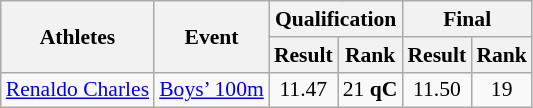<table class="wikitable" border="1" style="font-size:90%">
<tr>
<th rowspan=2>Athletes</th>
<th rowspan=2>Event</th>
<th colspan=2>Qualification</th>
<th colspan=2>Final</th>
</tr>
<tr>
<th>Result</th>
<th>Rank</th>
<th>Result</th>
<th>Rank</th>
</tr>
<tr>
<td><a href='#'>Renaldo Charles</a></td>
<td><a href='#'>Boys’ 100m</a></td>
<td align=center>11.47</td>
<td align=center>21 <strong>qC</strong></td>
<td align=center>11.50</td>
<td align=center>19</td>
</tr>
</table>
